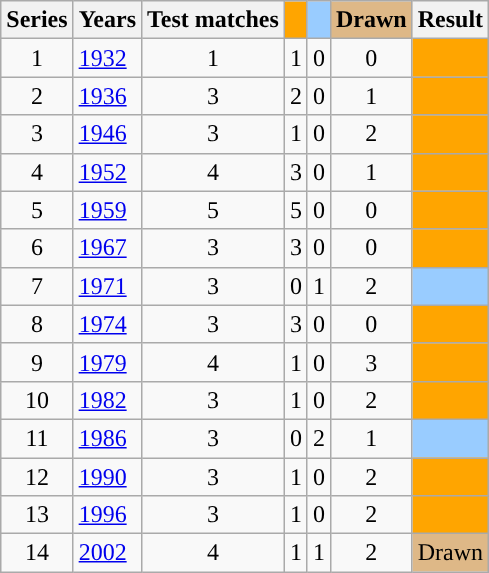<table class="wikitable">
<tr>
<th>Series</th>
<th>Years</th>
<th>Test matches</th>
<th style="background: Orange;"></th>
<th style="background:#99ccff"></th>
<th style="background:#deb887">Drawn</th>
<th>Result</th>
</tr>
<tr>
<td align="center">1</td>
<td><a href='#'>1932</a></td>
<td align="center">1</td>
<td align="center">1</td>
<td align="center">0</td>
<td align="center">0</td>
<td style="background: Orange;"></td>
</tr>
<tr>
<td align="center">2</td>
<td><a href='#'>1936</a></td>
<td align="center">3</td>
<td align="center">2</td>
<td align="center">0</td>
<td align="center">1</td>
<td style="background: Orange;"></td>
</tr>
<tr>
<td align="center">3</td>
<td><a href='#'>1946</a></td>
<td align="center">3</td>
<td align="center">1</td>
<td align="center">0</td>
<td align="center">2</td>
<td style="background: Orange;"></td>
</tr>
<tr>
<td align="center">4</td>
<td><a href='#'>1952</a></td>
<td align="center">4</td>
<td align="center">3</td>
<td align="center">0</td>
<td align="center">1</td>
<td style="background: Orange;"></td>
</tr>
<tr>
<td align="center">5</td>
<td><a href='#'>1959</a></td>
<td align="center">5</td>
<td align="center">5</td>
<td align="center">0</td>
<td align="center">0</td>
<td style="background: Orange;"></td>
</tr>
<tr>
<td align="center">6</td>
<td><a href='#'>1967</a></td>
<td align="center">3</td>
<td align="center">3</td>
<td align="center">0</td>
<td align="center">0</td>
<td style="background: Orange;"></td>
</tr>
<tr>
<td align="center">7</td>
<td><a href='#'>1971</a></td>
<td align="center">3</td>
<td align="center">0</td>
<td align="center">1</td>
<td align="center">2</td>
<td style="background:#99ccff"></td>
</tr>
<tr>
<td align="center">8</td>
<td><a href='#'>1974</a></td>
<td align="center">3</td>
<td align="center">3</td>
<td align="center">0</td>
<td align="center">0</td>
<td style="background: Orange;"></td>
</tr>
<tr>
<td align="center">9</td>
<td><a href='#'>1979</a></td>
<td align="center">4</td>
<td align="center">1</td>
<td align="center">0</td>
<td align="center">3</td>
<td style="background: Orange;"></td>
</tr>
<tr>
<td align="center">10</td>
<td><a href='#'>1982</a></td>
<td align="center">3</td>
<td align="center">1</td>
<td align="center">0</td>
<td align="center">2</td>
<td style="background: Orange;"></td>
</tr>
<tr>
<td align="center">11</td>
<td><a href='#'>1986</a></td>
<td align="center">3</td>
<td align="center">0</td>
<td align="center">2</td>
<td align="center">1</td>
<td style="background:#99ccff"></td>
</tr>
<tr>
<td align="center">12</td>
<td><a href='#'>1990</a></td>
<td align="center">3</td>
<td align="center">1</td>
<td align="center">0</td>
<td align="center">2</td>
<td style="background: Orange;"></td>
</tr>
<tr>
<td align="center">13</td>
<td><a href='#'>1996</a></td>
<td align="center">3</td>
<td align="center">1</td>
<td align="center">0</td>
<td align="center">2</td>
<td style="background: Orange;"></td>
</tr>
<tr>
<td align="center">14</td>
<td><a href='#'>2002</a></td>
<td align="center">4</td>
<td align="center">1</td>
<td align="center">1</td>
<td align="center">2</td>
<td style="background:#deb887">Drawn</td>
</tr>
</table>
